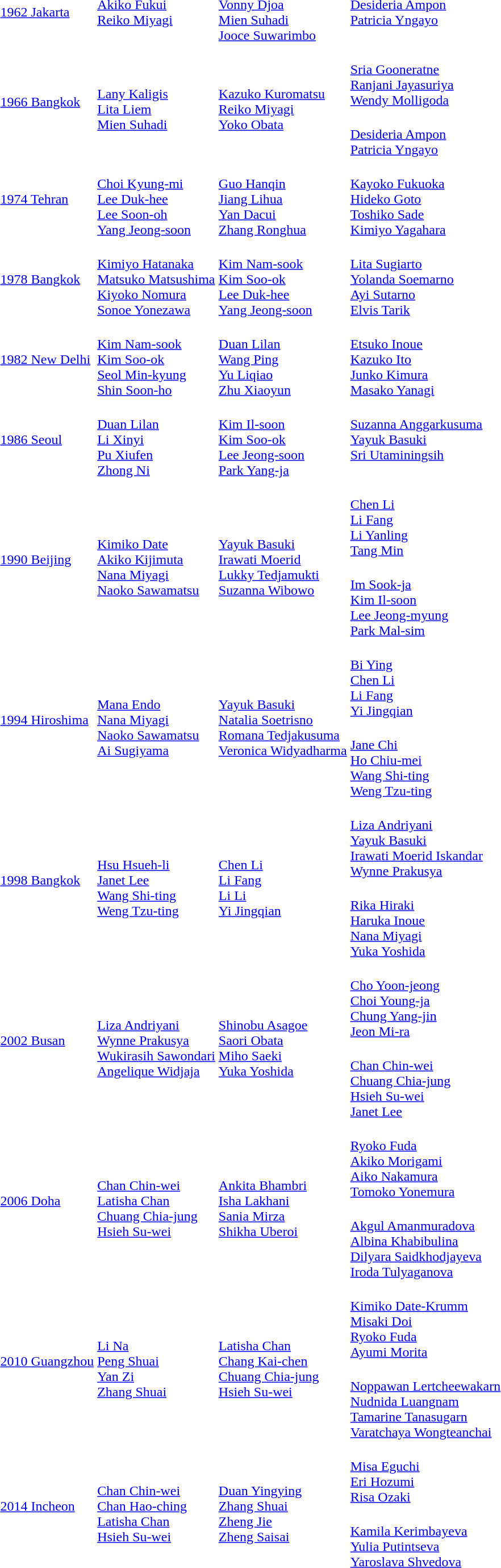<table>
<tr>
<td><a href='#'>1962 Jakarta</a></td>
<td valign=top><br><a href='#'>Akiko Fukui</a><br><a href='#'>Reiko Miyagi</a></td>
<td><br><a href='#'>Vonny Djoa</a><br><a href='#'>Mien Suhadi</a><br><a href='#'>Jooce Suwarimbo</a></td>
<td valign=top><br><a href='#'>Desideria Ampon</a><br><a href='#'>Patricia Yngayo</a></td>
</tr>
<tr>
<td rowspan=2><a href='#'>1966 Bangkok</a></td>
<td rowspan=2><br><a href='#'>Lany Kaligis</a><br><a href='#'>Lita Liem</a><br><a href='#'>Mien Suhadi</a></td>
<td rowspan=2><br><a href='#'>Kazuko Kuromatsu</a><br><a href='#'>Reiko Miyagi</a><br><a href='#'>Yoko Obata</a></td>
<td><br><a href='#'>Sria Gooneratne</a><br><a href='#'>Ranjani Jayasuriya</a><br><a href='#'>Wendy Molligoda</a></td>
</tr>
<tr>
<td><br><a href='#'>Desideria Ampon</a><br><a href='#'>Patricia Yngayo</a></td>
</tr>
<tr>
<td><a href='#'>1974 Tehran</a></td>
<td><br><a href='#'>Choi Kyung-mi</a><br><a href='#'>Lee Duk-hee</a><br><a href='#'>Lee Soon-oh</a><br><a href='#'>Yang Jeong-soon</a></td>
<td><br><a href='#'>Guo Hanqin</a><br><a href='#'>Jiang Lihua</a><br><a href='#'>Yan Dacui</a><br><a href='#'>Zhang Ronghua</a></td>
<td><br><a href='#'>Kayoko Fukuoka</a><br><a href='#'>Hideko Goto</a><br><a href='#'>Toshiko Sade</a><br><a href='#'>Kimiyo Yagahara</a></td>
</tr>
<tr>
<td><a href='#'>1978 Bangkok</a></td>
<td><br><a href='#'>Kimiyo Hatanaka</a><br><a href='#'>Matsuko Matsushima</a><br><a href='#'>Kiyoko Nomura</a><br><a href='#'>Sonoe Yonezawa</a></td>
<td><br><a href='#'>Kim Nam-sook</a><br><a href='#'>Kim Soo-ok</a><br><a href='#'>Lee Duk-hee</a><br><a href='#'>Yang Jeong-soon</a></td>
<td><br><a href='#'>Lita Sugiarto</a><br><a href='#'>Yolanda Soemarno</a><br><a href='#'>Ayi Sutarno</a><br><a href='#'>Elvis Tarik</a></td>
</tr>
<tr>
<td><a href='#'>1982 New Delhi</a></td>
<td><br><a href='#'>Kim Nam-sook</a><br><a href='#'>Kim Soo-ok</a><br><a href='#'>Seol Min-kyung</a><br><a href='#'>Shin Soon-ho</a></td>
<td><br><a href='#'>Duan Lilan</a><br><a href='#'>Wang Ping</a><br><a href='#'>Yu Liqiao</a><br><a href='#'>Zhu Xiaoyun</a></td>
<td><br><a href='#'>Etsuko Inoue</a><br><a href='#'>Kazuko Ito</a><br><a href='#'>Junko Kimura</a><br><a href='#'>Masako Yanagi</a></td>
</tr>
<tr>
<td><a href='#'>1986 Seoul</a></td>
<td><br><a href='#'>Duan Lilan</a><br><a href='#'>Li Xinyi</a><br><a href='#'>Pu Xiufen</a><br><a href='#'>Zhong Ni</a></td>
<td><br><a href='#'>Kim Il-soon</a><br><a href='#'>Kim Soo-ok</a><br><a href='#'>Lee Jeong-soon</a><br><a href='#'>Park Yang-ja</a></td>
<td valign=top><br><a href='#'>Suzanna Anggarkusuma</a><br><a href='#'>Yayuk Basuki</a><br><a href='#'>Sri Utaminingsih</a></td>
</tr>
<tr>
<td rowspan=2><a href='#'>1990 Beijing</a></td>
<td rowspan=2><br><a href='#'>Kimiko Date</a><br><a href='#'>Akiko Kijimuta</a><br><a href='#'>Nana Miyagi</a><br><a href='#'>Naoko Sawamatsu</a></td>
<td rowspan=2><br><a href='#'>Yayuk Basuki</a><br><a href='#'>Irawati Moerid</a><br><a href='#'>Lukky Tedjamukti</a><br><a href='#'>Suzanna Wibowo</a></td>
<td><br><a href='#'>Chen Li</a><br><a href='#'>Li Fang</a><br><a href='#'>Li Yanling</a><br><a href='#'>Tang Min</a></td>
</tr>
<tr>
<td><br><a href='#'>Im Sook-ja</a><br><a href='#'>Kim Il-soon</a><br><a href='#'>Lee Jeong-myung</a><br><a href='#'>Park Mal-sim</a></td>
</tr>
<tr>
<td rowspan=2><a href='#'>1994 Hiroshima</a></td>
<td rowspan=2><br><a href='#'>Mana Endo</a><br><a href='#'>Nana Miyagi</a><br><a href='#'>Naoko Sawamatsu</a><br><a href='#'>Ai Sugiyama</a></td>
<td rowspan=2><br><a href='#'>Yayuk Basuki</a><br><a href='#'>Natalia Soetrisno</a><br><a href='#'>Romana Tedjakusuma</a><br><a href='#'>Veronica Widyadharma</a></td>
<td><br><a href='#'>Bi Ying</a><br><a href='#'>Chen Li</a><br><a href='#'>Li Fang</a><br><a href='#'>Yi Jingqian</a></td>
</tr>
<tr>
<td><br><a href='#'>Jane Chi</a><br><a href='#'>Ho Chiu-mei</a><br><a href='#'>Wang Shi-ting</a><br><a href='#'>Weng Tzu-ting</a></td>
</tr>
<tr>
<td rowspan=2><a href='#'>1998 Bangkok</a></td>
<td rowspan=2><br><a href='#'>Hsu Hsueh-li</a><br><a href='#'>Janet Lee</a><br><a href='#'>Wang Shi-ting</a><br><a href='#'>Weng Tzu-ting</a></td>
<td rowspan=2><br><a href='#'>Chen Li</a><br><a href='#'>Li Fang</a><br><a href='#'>Li Li</a><br><a href='#'>Yi Jingqian</a></td>
<td><br><a href='#'>Liza Andriyani</a><br><a href='#'>Yayuk Basuki</a><br><a href='#'>Irawati Moerid Iskandar</a><br><a href='#'>Wynne Prakusya</a></td>
</tr>
<tr>
<td><br><a href='#'>Rika Hiraki</a><br><a href='#'>Haruka Inoue</a><br><a href='#'>Nana Miyagi</a><br><a href='#'>Yuka Yoshida</a></td>
</tr>
<tr>
<td rowspan=2><a href='#'>2002 Busan</a></td>
<td rowspan=2><br><a href='#'>Liza Andriyani</a><br><a href='#'>Wynne Prakusya</a><br><a href='#'>Wukirasih Sawondari</a><br><a href='#'>Angelique Widjaja</a></td>
<td rowspan=2><br><a href='#'>Shinobu Asagoe</a><br><a href='#'>Saori Obata</a><br><a href='#'>Miho Saeki</a><br><a href='#'>Yuka Yoshida</a></td>
<td><br><a href='#'>Cho Yoon-jeong</a><br><a href='#'>Choi Young-ja</a><br><a href='#'>Chung Yang-jin</a><br><a href='#'>Jeon Mi-ra</a></td>
</tr>
<tr>
<td><br><a href='#'>Chan Chin-wei</a><br><a href='#'>Chuang Chia-jung</a><br><a href='#'>Hsieh Su-wei</a><br><a href='#'>Janet Lee</a></td>
</tr>
<tr>
<td rowspan=2><a href='#'>2006 Doha</a></td>
<td rowspan=2><br><a href='#'>Chan Chin-wei</a><br><a href='#'>Latisha Chan</a><br><a href='#'>Chuang Chia-jung</a><br><a href='#'>Hsieh Su-wei</a></td>
<td rowspan=2><br><a href='#'>Ankita Bhambri</a><br><a href='#'>Isha Lakhani</a><br><a href='#'>Sania Mirza</a><br><a href='#'>Shikha Uberoi</a></td>
<td><br><a href='#'>Ryoko Fuda</a><br><a href='#'>Akiko Morigami</a><br><a href='#'>Aiko Nakamura</a><br><a href='#'>Tomoko Yonemura</a></td>
</tr>
<tr>
<td><br><a href='#'>Akgul Amanmuradova</a><br><a href='#'>Albina Khabibulina</a><br><a href='#'>Dilyara Saidkhodjayeva</a><br><a href='#'>Iroda Tulyaganova</a></td>
</tr>
<tr>
<td rowspan=2><a href='#'>2010 Guangzhou</a></td>
<td rowspan=2><br><a href='#'>Li Na</a><br><a href='#'>Peng Shuai</a><br><a href='#'>Yan Zi</a><br><a href='#'>Zhang Shuai</a></td>
<td rowspan=2><br><a href='#'>Latisha Chan</a><br><a href='#'>Chang Kai-chen</a><br><a href='#'>Chuang Chia-jung</a><br><a href='#'>Hsieh Su-wei</a></td>
<td><br><a href='#'>Kimiko Date-Krumm</a><br><a href='#'>Misaki Doi</a><br><a href='#'>Ryoko Fuda</a><br><a href='#'>Ayumi Morita</a></td>
</tr>
<tr>
<td><br><a href='#'>Noppawan Lertcheewakarn</a><br><a href='#'>Nudnida Luangnam</a><br><a href='#'>Tamarine Tanasugarn</a><br><a href='#'>Varatchaya Wongteanchai</a></td>
</tr>
<tr>
<td rowspan=2><a href='#'>2014 Incheon</a></td>
<td rowspan=2><br><a href='#'>Chan Chin-wei</a><br><a href='#'>Chan Hao-ching</a><br><a href='#'>Latisha Chan</a><br><a href='#'>Hsieh Su-wei</a></td>
<td rowspan=2><br><a href='#'>Duan Yingying</a><br><a href='#'>Zhang Shuai</a><br><a href='#'>Zheng Jie</a><br><a href='#'>Zheng Saisai</a></td>
<td><br><a href='#'>Misa Eguchi</a><br><a href='#'>Eri Hozumi</a><br><a href='#'>Risa Ozaki</a></td>
</tr>
<tr>
<td><br><a href='#'>Kamila Kerimbayeva</a><br><a href='#'>Yulia Putintseva</a><br><a href='#'>Yaroslava Shvedova</a></td>
</tr>
</table>
